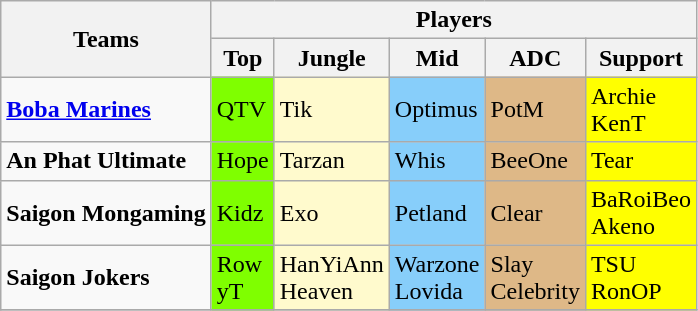<table class="wikitable">
<tr>
<th rowspan="2">Teams</th>
<th colspan="5">Players</th>
</tr>
<tr>
<th>Top</th>
<th>Jungle</th>
<th>Mid</th>
<th>ADC</th>
<th>Support</th>
</tr>
<tr>
<td><strong><a href='#'>Boba Marines</a></strong></td>
<td style="background:#7FFF00;"> QTV</td>
<td style="background:#FFFACD;"> Tik</td>
<td style="background:#87CEFA;"> Optimus</td>
<td style="background:#DEB887;"> PotM</td>
<td style="background:#FFFF00;"> Archie  <br>  KenT</td>
</tr>
<tr>
<td><strong>An Phat Ultimate</strong></td>
<td style="background:#7FFF00;"> Hope</td>
<td style="background:#FFFACD;"> Tarzan</td>
<td style="background:#87CEFA;"> Whis</td>
<td style="background:#DEB887;"> BeeOne</td>
<td style="background:#FFFF00;"> Tear</td>
</tr>
<tr>
<td><strong>Saigon Mongaming</strong></td>
<td style="background:#7FFF00;"> Kidz</td>
<td style="background:#FFFACD;"> Exo</td>
<td style="background:#87CEFA;"> Petland</td>
<td style="background:#DEB887;"> Clear</td>
<td style="background:#FFFF00;"> BaRoiBeo      <br>  Akeno</td>
</tr>
<tr>
<td><strong>Saigon Jokers</strong></td>
<td style="background:#7FFF00;"> Row        <br>  yT</td>
<td style="background:#FFFACD;"> HanYiAnn   <br>  Heaven</td>
<td style="background:#87CEFA;"> Warzone    <br>  Lovida</td>
<td style="background:#DEB887;"> Slay       <br>  Celebrity</td>
<td style="background:#FFFF00;"> TSU        <br>  RonOP</td>
</tr>
<tr>
</tr>
</table>
